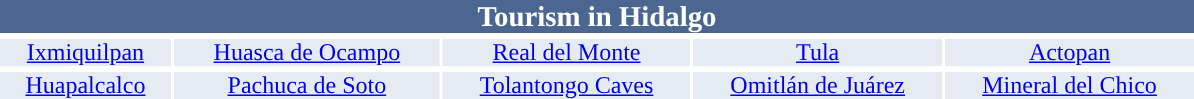<table class="toc" cellpadding=0 cellspacing=2 width=800px style="float:center; margin: 0.5em 0.5em 0.5em 1em; padding: 0.5e">
<tr>
<td colspan=5 style="background:#4b6791; color:white; font-size:120%" align=center><strong>Tourism in Hidalgo</strong></td>
</tr>
<tr>
<td align=center valign=center bgcolor="#f9f9f9"></td>
<td align=center valign=center bgcolor="#f9f9f9"></td>
<td align=center valign=center bgcolor="#f9f9f9"></td>
<td align=center valign=center bgcolor="#f9f9f9"></td>
<td align=center valign=center bgcolor="#f9f9f9"></td>
</tr>
<tr>
<td style="background:#e5ebf2;" align=center><a href='#'>Ixmiquilpan</a></td>
<td style="background:#e5ebf2;" align=center><a href='#'>Huasca de Ocampo</a></td>
<td style="background:#e5ebf2;" align=center><a href='#'>Real del Monte</a></td>
<td style="background:#e5ebf2;" align=center><a href='#'>Tula</a></td>
<td style="background:#e5ebf2;" align=center><a href='#'>Actopan</a></td>
</tr>
<tr>
<td align=center valign=center bgcolor="#f9f9f9"></td>
<td align=center valign=center bgcolor="#f9f9f9"></td>
<td align=center valign=center bgcolor="#f9f9f9"></td>
<td align=center valign=center bgcolor="#f9f9f9"></td>
<td align=center valign=center bgcolor="#f9f9f9"></td>
</tr>
<tr>
<td style="background:#e5ebf2;" align=center><a href='#'>Huapalcalco</a></td>
<td style="background:#e5ebf2;" align=center><a href='#'>Pachuca de Soto</a></td>
<td style="background:#e5ebf2;" align=center><a href='#'>Tolantongo Caves</a></td>
<td style="background:#e5ebf2;" align=center><a href='#'>Omitlán de Juárez</a></td>
<td style="background:#e5ebf2;" align=center><a href='#'>Mineral del Chico</a></td>
</tr>
<tr>
</tr>
</table>
